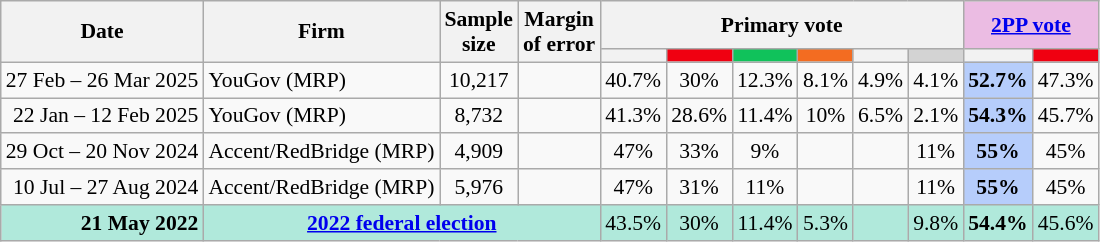<table class="nowrap wikitable tpl-blanktable" style=text-align:center;font-size:90%>
<tr>
<th rowspan=2>Date</th>
<th rowspan=2>Firm</th>
<th rowspan=2>Sample<br>size</th>
<th rowspan=2>Margin<br>of error</th>
<th colspan=6>Primary vote</th>
<th colspan=2 class=unsortable style=background:#ebbce3><a href='#'>2PP vote</a></th>
</tr>
<tr>
<th style=background:></th>
<th class="unsortable" style="background:#F00011"></th>
<th class=unsortable style=background:#10C25B></th>
<th class=unsortable style=background:#f36c21></th>
<th class=unsortable style=background:></th>
<th class=unsortable style=background:lightgray></th>
<th style=background:></th>
<th class="unsortable" style="background:#F00011"></th>
</tr>
<tr>
<td align=right>27 Feb – 26 Mar 2025</td>
<td align=left>YouGov (MRP)</td>
<td>10,217</td>
<td></td>
<td>40.7%</td>
<td>30%</td>
<td>12.3%</td>
<td>8.1%</td>
<td>4.9%</td>
<td>4.1%</td>
<th style="background:#B6CDFB">52.7%</th>
<td>47.3%</td>
</tr>
<tr>
<td align=right>22 Jan – 12 Feb 2025</td>
<td align=left>YouGov (MRP)</td>
<td>8,732</td>
<td></td>
<td>41.3%</td>
<td>28.6%</td>
<td>11.4%</td>
<td>10%</td>
<td>6.5%</td>
<td>2.1%</td>
<th style="background:#B6CDFB">54.3%</th>
<td>45.7%</td>
</tr>
<tr>
<td align=right>29 Oct – 20 Nov 2024</td>
<td align=left>Accent/RedBridge (MRP)</td>
<td>4,909</td>
<td></td>
<td>47%</td>
<td>33%</td>
<td>9%</td>
<td></td>
<td></td>
<td>11%</td>
<th style="background:#B6CDFB">55%</th>
<td>45%</td>
</tr>
<tr>
<td align=right>10 Jul – 27 Aug 2024</td>
<td align=left>Accent/RedBridge (MRP)</td>
<td>5,976</td>
<td></td>
<td>47%</td>
<td>31%</td>
<td>11%</td>
<td></td>
<td></td>
<td>11%</td>
<th style="background:#B6CDFB">55%</th>
<td>45%</td>
</tr>
<tr style=background:#b0e9db>
<td style=text-align:right data-sort-value=21-May-2022><strong>21 May 2022</strong></td>
<td colspan=3 style=text-align:center><strong><a href='#'>2022 federal election</a></strong></td>
<td>43.5%</td>
<td>30%</td>
<td>11.4%</td>
<td>5.3%</td>
<td></td>
<td>9.8%</td>
<td><strong>54.4%</strong></td>
<td>45.6%</td>
</tr>
</table>
